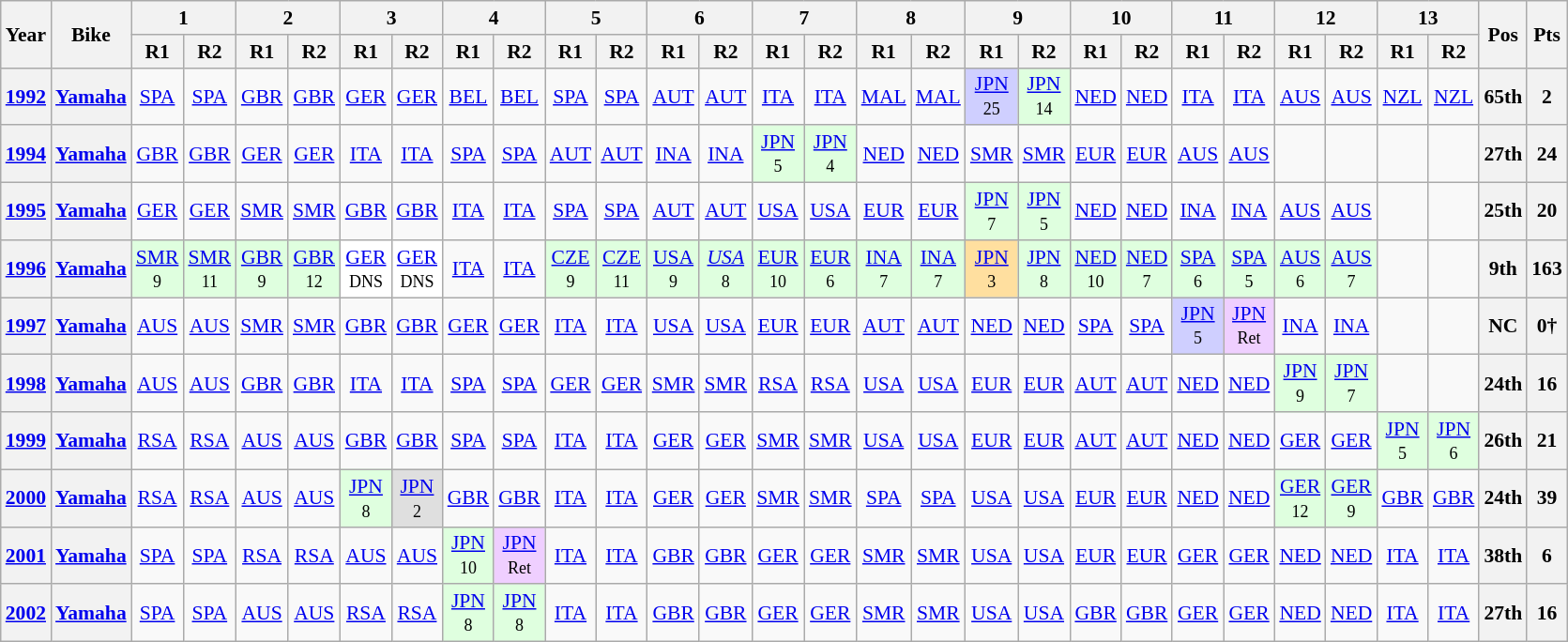<table class="wikitable" style="text-align:center; font-size:90%">
<tr>
<th valign="middle" rowspan=2>Year</th>
<th valign="middle" rowspan=2>Bike</th>
<th colspan=2>1</th>
<th colspan=2>2</th>
<th colspan=2>3</th>
<th colspan=2>4</th>
<th colspan=2>5</th>
<th colspan=2>6</th>
<th colspan=2>7</th>
<th colspan=2>8</th>
<th colspan=2>9</th>
<th colspan=2>10</th>
<th colspan=2>11</th>
<th colspan=2>12</th>
<th colspan=2>13</th>
<th rowspan=2>Pos</th>
<th rowspan=2>Pts</th>
</tr>
<tr>
<th>R1</th>
<th>R2</th>
<th>R1</th>
<th>R2</th>
<th>R1</th>
<th>R2</th>
<th>R1</th>
<th>R2</th>
<th>R1</th>
<th>R2</th>
<th>R1</th>
<th>R2</th>
<th>R1</th>
<th>R2</th>
<th>R1</th>
<th>R2</th>
<th>R1</th>
<th>R2</th>
<th>R1</th>
<th>R2</th>
<th>R1</th>
<th>R2</th>
<th>R1</th>
<th>R2</th>
<th>R1</th>
<th>R2</th>
</tr>
<tr>
<th><a href='#'>1992</a></th>
<th><a href='#'>Yamaha</a></th>
<td><a href='#'>SPA</a></td>
<td><a href='#'>SPA</a></td>
<td><a href='#'>GBR</a></td>
<td><a href='#'>GBR</a></td>
<td><a href='#'>GER</a></td>
<td><a href='#'>GER</a></td>
<td><a href='#'>BEL</a></td>
<td><a href='#'>BEL</a></td>
<td><a href='#'>SPA</a></td>
<td><a href='#'>SPA</a></td>
<td><a href='#'>AUT</a></td>
<td><a href='#'>AUT</a></td>
<td><a href='#'>ITA</a></td>
<td><a href='#'>ITA</a></td>
<td><a href='#'>MAL</a></td>
<td><a href='#'>MAL</a></td>
<td style="background:#cfcfff;"><a href='#'>JPN</a><br><small>25</small></td>
<td style="background:#dfffdf;"><a href='#'>JPN</a><br><small>14</small></td>
<td><a href='#'>NED</a></td>
<td><a href='#'>NED</a></td>
<td><a href='#'>ITA</a></td>
<td><a href='#'>ITA</a></td>
<td><a href='#'>AUS</a></td>
<td><a href='#'>AUS</a></td>
<td><a href='#'>NZL</a></td>
<td><a href='#'>NZL</a></td>
<th>65th</th>
<th>2</th>
</tr>
<tr>
<th><a href='#'>1994</a></th>
<th><a href='#'>Yamaha</a></th>
<td><a href='#'>GBR</a></td>
<td><a href='#'>GBR</a></td>
<td><a href='#'>GER</a></td>
<td><a href='#'>GER</a></td>
<td><a href='#'>ITA</a></td>
<td><a href='#'>ITA</a></td>
<td><a href='#'>SPA</a></td>
<td><a href='#'>SPA</a></td>
<td><a href='#'>AUT</a></td>
<td><a href='#'>AUT</a></td>
<td><a href='#'>INA</a></td>
<td><a href='#'>INA</a></td>
<td style="background:#dfffdf;"><a href='#'>JPN</a><br><small>5</small></td>
<td style="background:#dfffdf;"><a href='#'>JPN</a><br><small>4</small></td>
<td><a href='#'>NED</a></td>
<td><a href='#'>NED</a></td>
<td><a href='#'>SMR</a></td>
<td><a href='#'>SMR</a></td>
<td><a href='#'>EUR</a></td>
<td><a href='#'>EUR</a></td>
<td><a href='#'>AUS</a></td>
<td><a href='#'>AUS</a></td>
<td></td>
<td></td>
<td></td>
<td></td>
<th>27th</th>
<th>24</th>
</tr>
<tr>
<th><a href='#'>1995</a></th>
<th><a href='#'>Yamaha</a></th>
<td><a href='#'>GER</a></td>
<td><a href='#'>GER</a></td>
<td><a href='#'>SMR</a></td>
<td><a href='#'>SMR</a></td>
<td><a href='#'>GBR</a></td>
<td><a href='#'>GBR</a></td>
<td><a href='#'>ITA</a></td>
<td><a href='#'>ITA</a></td>
<td><a href='#'>SPA</a></td>
<td><a href='#'>SPA</a></td>
<td><a href='#'>AUT</a></td>
<td><a href='#'>AUT</a></td>
<td><a href='#'>USA</a></td>
<td><a href='#'>USA</a></td>
<td><a href='#'>EUR</a></td>
<td><a href='#'>EUR</a></td>
<td style="background:#dfffdf;"><a href='#'>JPN</a><br><small>7</small></td>
<td style="background:#dfffdf;"><a href='#'>JPN</a><br><small>5</small></td>
<td><a href='#'>NED</a></td>
<td><a href='#'>NED</a></td>
<td><a href='#'>INA</a></td>
<td><a href='#'>INA</a></td>
<td><a href='#'>AUS</a></td>
<td><a href='#'>AUS</a></td>
<td></td>
<td></td>
<th>25th</th>
<th>20</th>
</tr>
<tr>
<th><a href='#'>1996</a></th>
<th><a href='#'>Yamaha</a></th>
<td style="background:#dfffdf;"><a href='#'>SMR</a><br><small>9</small></td>
<td style="background:#dfffdf;"><a href='#'>SMR</a><br><small>11</small></td>
<td style="background:#dfffdf;"><a href='#'>GBR</a><br><small>9</small></td>
<td style="background:#dfffdf;"><a href='#'>GBR</a><br><small>12</small></td>
<td style="background:#FFFFFF;"><a href='#'>GER</a><br><small>DNS</small></td>
<td style="background:#FFFFFF;"><a href='#'>GER</a><br><small>DNS</small></td>
<td><a href='#'>ITA</a></td>
<td><a href='#'>ITA</a></td>
<td style="background:#dfffdf;"><a href='#'>CZE</a><br><small>9</small></td>
<td style="background:#dfffdf;"><a href='#'>CZE</a><br><small>11</small></td>
<td style="background:#dfffdf;"><a href='#'>USA</a><br><small>9</small></td>
<td style="background:#dfffdf;"><em><a href='#'>USA</a></em><br><small>8</small></td>
<td style="background:#dfffdf;"><a href='#'>EUR</a><br><small>10</small></td>
<td style="background:#dfffdf;"><a href='#'>EUR</a><br><small>6</small></td>
<td style="background:#dfffdf;"><a href='#'>INA</a><br><small>7</small></td>
<td style="background:#dfffdf;"><a href='#'>INA</a><br><small>7</small></td>
<td style="background:#ffdf9f;"><a href='#'>JPN</a><br><small>3</small></td>
<td style="background:#dfffdf;"><a href='#'>JPN</a><br><small>8</small></td>
<td style="background:#dfffdf;"><a href='#'>NED</a><br><small>10</small></td>
<td style="background:#dfffdf;"><a href='#'>NED</a><br><small>7</small></td>
<td style="background:#dfffdf;"><a href='#'>SPA</a><br><small>6</small></td>
<td style="background:#dfffdf;"><a href='#'>SPA</a><br><small>5</small></td>
<td style="background:#dfffdf;"><a href='#'>AUS</a><br><small>6</small></td>
<td style="background:#dfffdf;"><a href='#'>AUS</a><br><small>7</small></td>
<td></td>
<td></td>
<th>9th</th>
<th>163</th>
</tr>
<tr>
<th><a href='#'>1997</a></th>
<th><a href='#'>Yamaha</a></th>
<td><a href='#'>AUS</a></td>
<td><a href='#'>AUS</a></td>
<td><a href='#'>SMR</a></td>
<td><a href='#'>SMR</a></td>
<td><a href='#'>GBR</a></td>
<td><a href='#'>GBR</a></td>
<td><a href='#'>GER</a></td>
<td><a href='#'>GER</a></td>
<td><a href='#'>ITA</a></td>
<td><a href='#'>ITA</a></td>
<td><a href='#'>USA</a></td>
<td><a href='#'>USA</a></td>
<td><a href='#'>EUR</a></td>
<td><a href='#'>EUR</a></td>
<td><a href='#'>AUT</a></td>
<td><a href='#'>AUT</a></td>
<td><a href='#'>NED</a></td>
<td><a href='#'>NED</a></td>
<td><a href='#'>SPA</a></td>
<td><a href='#'>SPA</a></td>
<td style="background:#cfcfff;"><a href='#'>JPN</a><br><small>5</small></td>
<td style="background:#efcfff;"><a href='#'>JPN</a><br><small>Ret</small></td>
<td><a href='#'>INA</a></td>
<td><a href='#'>INA</a></td>
<td></td>
<td></td>
<th>NC</th>
<th>0†</th>
</tr>
<tr>
<th><a href='#'>1998</a></th>
<th><a href='#'>Yamaha</a></th>
<td><a href='#'>AUS</a></td>
<td><a href='#'>AUS</a></td>
<td><a href='#'>GBR</a></td>
<td><a href='#'>GBR</a></td>
<td><a href='#'>ITA</a></td>
<td><a href='#'>ITA</a></td>
<td><a href='#'>SPA</a></td>
<td><a href='#'>SPA</a></td>
<td><a href='#'>GER</a></td>
<td><a href='#'>GER</a></td>
<td><a href='#'>SMR</a></td>
<td><a href='#'>SMR</a></td>
<td><a href='#'>RSA</a></td>
<td><a href='#'>RSA</a></td>
<td><a href='#'>USA</a></td>
<td><a href='#'>USA</a></td>
<td><a href='#'>EUR</a></td>
<td><a href='#'>EUR</a></td>
<td><a href='#'>AUT</a></td>
<td><a href='#'>AUT</a></td>
<td><a href='#'>NED</a></td>
<td><a href='#'>NED</a></td>
<td style="background:#dfffdf;"><a href='#'>JPN</a><br><small>9</small></td>
<td style="background:#dfffdf;"><a href='#'>JPN</a><br><small>7</small></td>
<td></td>
<td></td>
<th>24th</th>
<th>16</th>
</tr>
<tr>
<th><a href='#'>1999</a></th>
<th><a href='#'>Yamaha</a></th>
<td><a href='#'>RSA</a></td>
<td><a href='#'>RSA</a></td>
<td><a href='#'>AUS</a></td>
<td><a href='#'>AUS</a></td>
<td><a href='#'>GBR</a></td>
<td><a href='#'>GBR</a></td>
<td><a href='#'>SPA</a></td>
<td><a href='#'>SPA</a></td>
<td><a href='#'>ITA</a></td>
<td><a href='#'>ITA</a></td>
<td><a href='#'>GER</a></td>
<td><a href='#'>GER</a></td>
<td><a href='#'>SMR</a></td>
<td><a href='#'>SMR</a></td>
<td><a href='#'>USA</a></td>
<td><a href='#'>USA</a></td>
<td><a href='#'>EUR</a></td>
<td><a href='#'>EUR</a></td>
<td><a href='#'>AUT</a></td>
<td><a href='#'>AUT</a></td>
<td><a href='#'>NED</a></td>
<td><a href='#'>NED</a></td>
<td><a href='#'>GER</a></td>
<td><a href='#'>GER</a></td>
<td style="background:#dfffdf;"><a href='#'>JPN</a><br><small>5</small></td>
<td style="background:#dfffdf;"><a href='#'>JPN</a><br><small>6</small></td>
<th>26th</th>
<th>21</th>
</tr>
<tr>
<th><a href='#'>2000</a></th>
<th><a href='#'>Yamaha</a></th>
<td><a href='#'>RSA</a></td>
<td><a href='#'>RSA</a></td>
<td><a href='#'>AUS</a></td>
<td><a href='#'>AUS</a></td>
<td style="background:#dfffdf;"><a href='#'>JPN</a><br><small>8</small></td>
<td style="background:#dfdfdf;"><a href='#'>JPN</a><br><small>2</small></td>
<td><a href='#'>GBR</a></td>
<td><a href='#'>GBR</a></td>
<td><a href='#'>ITA</a></td>
<td><a href='#'>ITA</a></td>
<td><a href='#'>GER</a></td>
<td><a href='#'>GER</a></td>
<td><a href='#'>SMR</a></td>
<td><a href='#'>SMR</a></td>
<td><a href='#'>SPA</a></td>
<td><a href='#'>SPA</a></td>
<td><a href='#'>USA</a></td>
<td><a href='#'>USA</a></td>
<td><a href='#'>EUR</a></td>
<td><a href='#'>EUR</a></td>
<td><a href='#'>NED</a></td>
<td><a href='#'>NED</a></td>
<td style="background:#dfffdf;"><a href='#'>GER</a><br><small>12</small></td>
<td style="background:#dfffdf;"><a href='#'>GER</a><br><small>9</small></td>
<td><a href='#'>GBR</a></td>
<td><a href='#'>GBR</a></td>
<th>24th</th>
<th>39</th>
</tr>
<tr>
<th><a href='#'>2001</a></th>
<th><a href='#'>Yamaha</a></th>
<td><a href='#'>SPA</a></td>
<td><a href='#'>SPA</a></td>
<td><a href='#'>RSA</a></td>
<td><a href='#'>RSA</a></td>
<td><a href='#'>AUS</a></td>
<td><a href='#'>AUS</a></td>
<td style="background:#dfffdf;"><a href='#'>JPN</a><br><small>10</small></td>
<td style="background:#efcfff;"><a href='#'>JPN</a><br><small>Ret</small></td>
<td><a href='#'>ITA</a></td>
<td><a href='#'>ITA</a></td>
<td><a href='#'>GBR</a></td>
<td><a href='#'>GBR</a></td>
<td><a href='#'>GER</a></td>
<td><a href='#'>GER</a></td>
<td><a href='#'>SMR</a></td>
<td><a href='#'>SMR</a></td>
<td><a href='#'>USA</a></td>
<td><a href='#'>USA</a></td>
<td><a href='#'>EUR</a></td>
<td><a href='#'>EUR</a></td>
<td><a href='#'>GER</a></td>
<td><a href='#'>GER</a></td>
<td><a href='#'>NED</a></td>
<td><a href='#'>NED</a></td>
<td><a href='#'>ITA</a></td>
<td><a href='#'>ITA</a></td>
<th>38th</th>
<th>6</th>
</tr>
<tr>
<th><a href='#'>2002</a></th>
<th><a href='#'>Yamaha</a></th>
<td><a href='#'>SPA</a></td>
<td><a href='#'>SPA</a></td>
<td><a href='#'>AUS</a></td>
<td><a href='#'>AUS</a></td>
<td><a href='#'>RSA</a></td>
<td><a href='#'>RSA</a></td>
<td style="background:#dfffdf;"><a href='#'>JPN</a><br><small>8</small></td>
<td style="background:#dfffdf;"><a href='#'>JPN</a><br><small>8</small></td>
<td><a href='#'>ITA</a></td>
<td><a href='#'>ITA</a></td>
<td><a href='#'>GBR</a></td>
<td><a href='#'>GBR</a></td>
<td><a href='#'>GER</a></td>
<td><a href='#'>GER</a></td>
<td><a href='#'>SMR</a></td>
<td><a href='#'>SMR</a></td>
<td><a href='#'>USA</a></td>
<td><a href='#'>USA</a></td>
<td><a href='#'>GBR</a></td>
<td><a href='#'>GBR</a></td>
<td><a href='#'>GER</a></td>
<td><a href='#'>GER</a></td>
<td><a href='#'>NED</a></td>
<td><a href='#'>NED</a></td>
<td><a href='#'>ITA</a></td>
<td><a href='#'>ITA</a></td>
<th>27th</th>
<th>16</th>
</tr>
</table>
